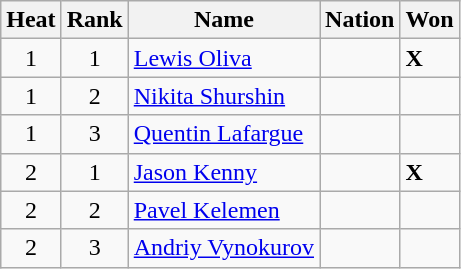<table class=wikitable sortable style=text-align:center>
<tr>
<th>Heat</th>
<th>Rank</th>
<th>Name</th>
<th>Nation</th>
<th>Won</th>
</tr>
<tr style=background: #ccffcc;>
<td>1</td>
<td>1</td>
<td align=left><a href='#'>Lewis Oliva</a></td>
<td align=left></td>
<td align=left><strong>X</strong></td>
</tr>
<tr>
<td>1</td>
<td>2</td>
<td align=left><a href='#'>Nikita Shurshin</a></td>
<td align=left></td>
<td></td>
</tr>
<tr style=background: #ccffcc;>
<td>1</td>
<td>3</td>
<td align=left><a href='#'>Quentin Lafargue</a></td>
<td align=left></td>
<td></td>
</tr>
<tr>
<td>2</td>
<td>1</td>
<td align=left><a href='#'>Jason Kenny</a></td>
<td align=left></td>
<td align=left><strong>X</strong></td>
</tr>
<tr style=background: #ccffcc;>
<td>2</td>
<td>2</td>
<td align=left><a href='#'>Pavel Kelemen</a></td>
<td align=left></td>
<td></td>
</tr>
<tr>
<td>2</td>
<td>3</td>
<td align=left><a href='#'>Andriy Vynokurov</a></td>
<td align=left></td>
<td></td>
</tr>
</table>
